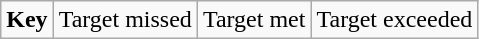<table class="wikitable">
<tr>
<td><strong>Key</strong></td>
<td> Target missed</td>
<td> Target met</td>
<td> Target exceeded</td>
</tr>
</table>
